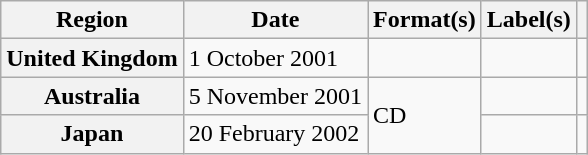<table class="wikitable plainrowheaders">
<tr>
<th scope="col">Region</th>
<th scope="col">Date</th>
<th scope="col">Format(s)</th>
<th scope="col">Label(s)</th>
<th scope="col"></th>
</tr>
<tr>
<th scope="row">United Kingdom</th>
<td>1 October 2001</td>
<td></td>
<td></td>
<td></td>
</tr>
<tr>
<th scope="row">Australia</th>
<td>5 November 2001</td>
<td rowspan="2">CD</td>
<td></td>
<td></td>
</tr>
<tr>
<th scope="row">Japan</th>
<td>20 February 2002</td>
<td></td>
<td></td>
</tr>
</table>
